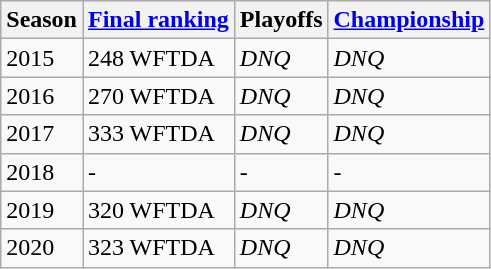<table class="wikitable sortable">
<tr>
<th>Season</th>
<th><a href='#'>Final ranking</a></th>
<th>Playoffs</th>
<th><a href='#'>Championship</a></th>
</tr>
<tr>
<td>2015</td>
<td>248 WFTDA</td>
<td><em>DNQ</em></td>
<td><em>DNQ</em></td>
</tr>
<tr>
<td>2016</td>
<td>270 WFTDA</td>
<td><em>DNQ</em></td>
<td><em>DNQ</em></td>
</tr>
<tr>
<td>2017</td>
<td>333 WFTDA</td>
<td><em>DNQ</em></td>
<td><em>DNQ</em></td>
</tr>
<tr>
<td>2018</td>
<td>-</td>
<td>-</td>
<td>-</td>
</tr>
<tr>
<td>2019</td>
<td>320 WFTDA</td>
<td><em>DNQ</em></td>
<td><em>DNQ</em></td>
</tr>
<tr>
<td>2020</td>
<td>323 WFTDA</td>
<td><em>DNQ</em></td>
<td><em>DNQ</em></td>
</tr>
</table>
